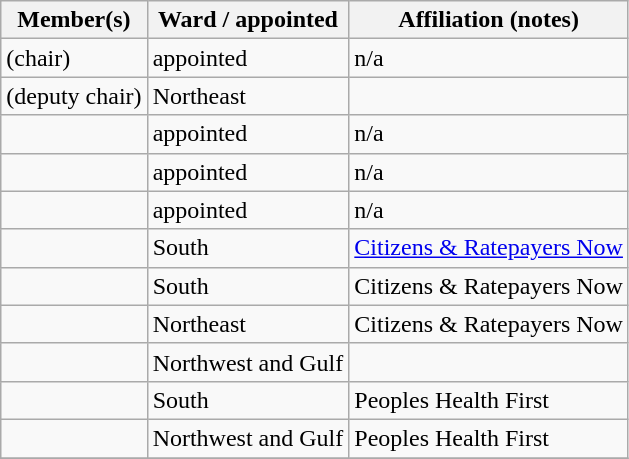<table class="wikitable sortable">
<tr>
<th>Member(s)</th>
<th>Ward / appointed</th>
<th>Affiliation (notes)</th>
</tr>
<tr>
<td> (chair)</td>
<td>appointed</td>
<td>n/a</td>
</tr>
<tr>
<td> (deputy chair)</td>
<td>Northeast</td>
<td></td>
</tr>
<tr>
<td></td>
<td>appointed</td>
<td>n/a</td>
</tr>
<tr>
<td></td>
<td>appointed</td>
<td>n/a</td>
</tr>
<tr>
<td></td>
<td>appointed</td>
<td>n/a</td>
</tr>
<tr>
<td></td>
<td>South</td>
<td><a href='#'>Citizens & Ratepayers Now</a></td>
</tr>
<tr>
<td></td>
<td>South</td>
<td>Citizens & Ratepayers Now</td>
</tr>
<tr>
<td></td>
<td>Northeast</td>
<td>Citizens & Ratepayers Now</td>
</tr>
<tr>
<td></td>
<td>Northwest and Gulf</td>
<td></td>
</tr>
<tr>
<td></td>
<td>South</td>
<td>Peoples Health First</td>
</tr>
<tr>
<td></td>
<td>Northwest and Gulf</td>
<td>Peoples Health First</td>
</tr>
<tr>
</tr>
</table>
